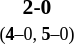<table style="width:100%;" cellspacing="1">
<tr>
<th width=25%></th>
<th width=10%></th>
<th width=25%></th>
</tr>
<tr style=font-size:90%>
<td align=right><strong></strong></td>
<td align=center><strong> 2-0 </strong><br><small>(<strong>4</strong>–0, <strong>5</strong>–0)</small></td>
<td></td>
</tr>
</table>
